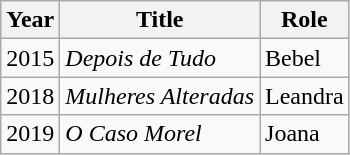<table class="wikitable">
<tr>
<th>Year</th>
<th>Title</th>
<th>Role</th>
</tr>
<tr>
<td>2015</td>
<td><em>Depois de Tudo</em></td>
<td>Bebel</td>
</tr>
<tr>
<td>2018</td>
<td><em>Mulheres Alteradas</em></td>
<td>Leandra</td>
</tr>
<tr>
<td>2019</td>
<td><em>O Caso Morel</em></td>
<td>Joana</td>
</tr>
</table>
